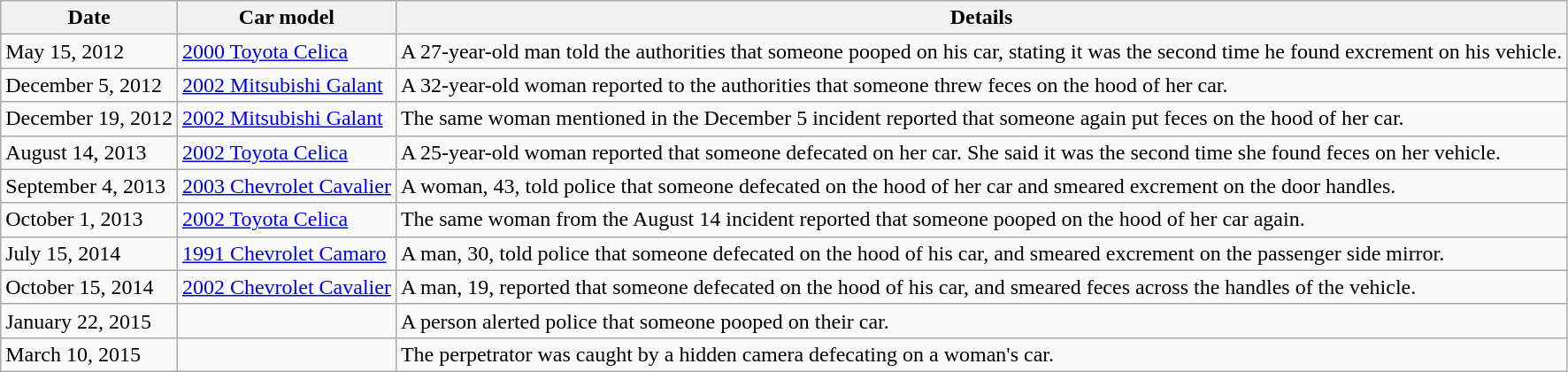<table class="wikitable">
<tr>
<th>Date</th>
<th>Car model</th>
<th>Details</th>
</tr>
<tr>
<td>May 15, 2012</td>
<td><a href='#'>2000 Toyota Celica</a></td>
<td>A 27-year-old man told the authorities that someone pooped on his car, stating it was the second time he found excrement on his vehicle.</td>
</tr>
<tr>
<td>December 5, 2012</td>
<td><a href='#'>2002 Mitsubishi Galant</a></td>
<td>A 32-year-old woman reported to the authorities that someone threw feces on the hood of her car.</td>
</tr>
<tr>
<td>December 19, 2012</td>
<td><a href='#'>2002 Mitsubishi Galant</a></td>
<td>The same woman mentioned in the December 5 incident reported that someone again put feces on the hood of her car.</td>
</tr>
<tr>
<td>August 14, 2013</td>
<td><a href='#'>2002 Toyota Celica</a></td>
<td>A 25-year-old woman reported that someone defecated on her car. She said it was the second time she found feces on her vehicle.</td>
</tr>
<tr>
<td>September 4, 2013</td>
<td><a href='#'>2003 Chevrolet Cavalier</a></td>
<td>A woman, 43, told police that someone defecated on the hood of her car and smeared excrement on the door handles.</td>
</tr>
<tr>
<td>October 1, 2013</td>
<td><a href='#'>2002 Toyota Celica</a></td>
<td>The same woman from the August 14 incident reported that someone pooped on the hood of her car again.</td>
</tr>
<tr>
<td>July 15, 2014</td>
<td><a href='#'>1991 Chevrolet Camaro</a></td>
<td>A man, 30, told police that someone defecated on the hood of his car, and smeared excrement on the passenger side mirror.</td>
</tr>
<tr>
<td>October 15, 2014</td>
<td><a href='#'>2002 Chevrolet Cavalier</a></td>
<td>A man, 19, reported that someone defecated on the hood of his car, and smeared feces across the handles of the vehicle.</td>
</tr>
<tr>
<td>January 22, 2015</td>
<td></td>
<td>A person alerted police that someone pooped on their car.</td>
</tr>
<tr>
<td>March 10, 2015</td>
<td></td>
<td>The perpetrator was caught by a hidden camera defecating on a woman's car.</td>
</tr>
</table>
